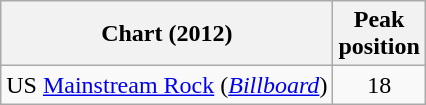<table class="wikitable sortable">
<tr>
<th>Chart (2012)</th>
<th>Peak<br>position</th>
</tr>
<tr>
<td>US <a href='#'>Mainstream Rock</a> (<em><a href='#'>Billboard</a></em>)</td>
<td style="text-align:center;">18</td>
</tr>
</table>
